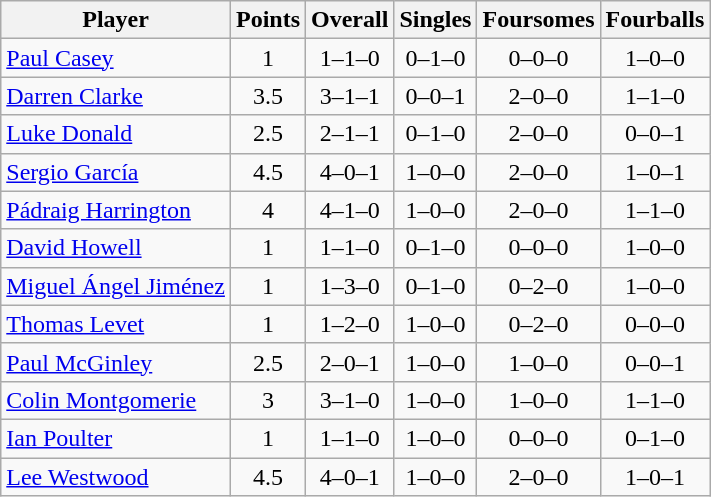<table class="wikitable sortable" style="text-align:center">
<tr>
<th>Player</th>
<th>Points</th>
<th>Overall</th>
<th>Singles</th>
<th>Foursomes</th>
<th>Fourballs</th>
</tr>
<tr>
<td align=left><a href='#'>Paul Casey</a></td>
<td>1</td>
<td>1–1–0</td>
<td>0–1–0</td>
<td>0–0–0</td>
<td>1–0–0</td>
</tr>
<tr>
<td align=left><a href='#'>Darren Clarke</a></td>
<td>3.5</td>
<td>3–1–1</td>
<td>0–0–1</td>
<td>2–0–0</td>
<td>1–1–0</td>
</tr>
<tr>
<td align=left><a href='#'>Luke Donald</a></td>
<td>2.5</td>
<td>2–1–1</td>
<td>0–1–0</td>
<td>2–0–0</td>
<td>0–0–1</td>
</tr>
<tr>
<td align=left><a href='#'>Sergio García</a></td>
<td>4.5</td>
<td>4–0–1</td>
<td>1–0–0</td>
<td>2–0–0</td>
<td>1–0–1</td>
</tr>
<tr>
<td align=left><a href='#'>Pádraig Harrington</a></td>
<td>4</td>
<td>4–1–0</td>
<td>1–0–0</td>
<td>2–0–0</td>
<td>1–1–0</td>
</tr>
<tr>
<td align=left><a href='#'>David Howell</a></td>
<td>1</td>
<td>1–1–0</td>
<td>0–1–0</td>
<td>0–0–0</td>
<td>1–0–0</td>
</tr>
<tr>
<td align=left><a href='#'>Miguel Ángel Jiménez</a></td>
<td>1</td>
<td>1–3–0</td>
<td>0–1–0</td>
<td>0–2–0</td>
<td>1–0–0</td>
</tr>
<tr>
<td align=left><a href='#'>Thomas Levet</a></td>
<td>1</td>
<td>1–2–0</td>
<td>1–0–0</td>
<td>0–2–0</td>
<td>0–0–0</td>
</tr>
<tr>
<td align=left><a href='#'>Paul McGinley</a></td>
<td>2.5</td>
<td>2–0–1</td>
<td>1–0–0</td>
<td>1–0–0</td>
<td>0–0–1</td>
</tr>
<tr>
<td align=left><a href='#'>Colin Montgomerie</a></td>
<td>3</td>
<td>3–1–0</td>
<td>1–0–0</td>
<td>1–0–0</td>
<td>1–1–0</td>
</tr>
<tr>
<td align=left><a href='#'>Ian Poulter</a></td>
<td>1</td>
<td>1–1–0</td>
<td>1–0–0</td>
<td>0–0–0</td>
<td>0–1–0</td>
</tr>
<tr>
<td align=left><a href='#'>Lee Westwood</a></td>
<td>4.5</td>
<td>4–0–1</td>
<td>1–0–0</td>
<td>2–0–0</td>
<td>1–0–1</td>
</tr>
</table>
